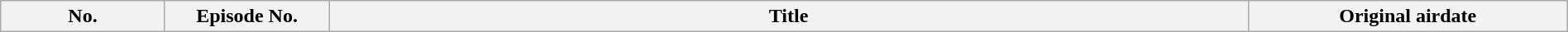<table class="wikitable plainrowheaders" style="width:100%; margin:auto;">
<tr>
<th style="width:125px;">No.</th>
<th style="width:125px;">Episode No.</th>
<th>Title</th>
<th style="width:250px;">Original airdate<br>



</th>
</tr>
</table>
